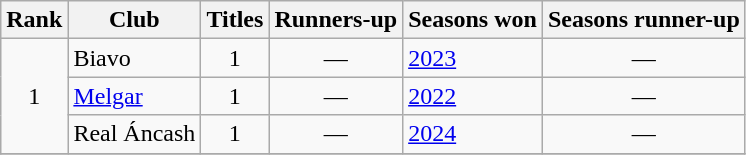<table class="wikitable sortable">
<tr>
<th>Rank</th>
<th scope=col>Club</th>
<th scope=col>Titles</th>
<th scope=col>Runners-up</th>
<th scope=col>Seasons won</th>
<th scope=col>Seasons runner-up</th>
</tr>
<tr>
<td align="center" rowspan="3">1</td>
<td>Biavo</td>
<td align=center>1</td>
<td align=center>—</td>
<td><a href='#'>2023</a></td>
<td align=center>—</td>
</tr>
<tr>
<td><a href='#'>Melgar</a></td>
<td align=center>1</td>
<td align=center>—</td>
<td><a href='#'>2022</a></td>
<td align=center>—</td>
</tr>
<tr>
<td>Real Áncash</td>
<td align=center>1</td>
<td align=center>—</td>
<td><a href='#'>2024</a></td>
<td align=center>—</td>
</tr>
<tr>
</tr>
</table>
